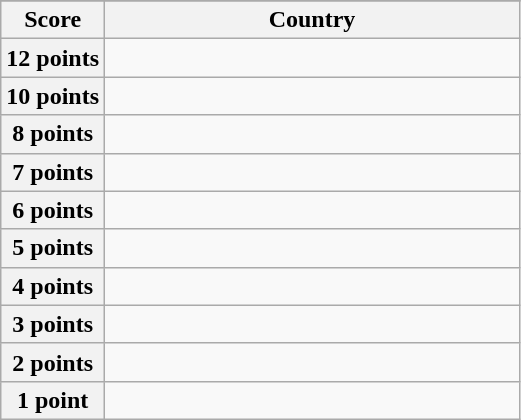<table class="wikitable">
<tr>
</tr>
<tr>
<th scope="col" width="20%">Score</th>
<th scope="col">Country</th>
</tr>
<tr>
<th scope="row">12 points</th>
<td></td>
</tr>
<tr>
<th scope="row">10 points</th>
<td></td>
</tr>
<tr>
<th scope="row">8 points</th>
<td></td>
</tr>
<tr>
<th scope="row">7 points</th>
<td></td>
</tr>
<tr>
<th scope="row">6 points</th>
<td></td>
</tr>
<tr>
<th scope="row">5 points</th>
<td></td>
</tr>
<tr>
<th scope="row">4 points</th>
<td></td>
</tr>
<tr>
<th scope="row">3 points</th>
<td></td>
</tr>
<tr>
<th scope="row">2 points</th>
<td></td>
</tr>
<tr>
<th scope="row">1 point</th>
<td></td>
</tr>
</table>
